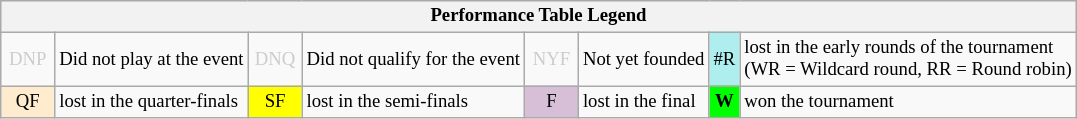<table class="wikitable" style="font-size:78%;">
<tr style="background:#efefef;">
<th colspan="8">Performance Table Legend</th>
</tr>
<tr>
<td style="color:#ccc; text-align:center; width:30px;">DNP</td>
<td>Did not play at the event</td>
<td style="color:#ccc; text-align:center; width:30px;">DNQ</td>
<td>Did not qualify for the event</td>
<td style="color:#ccc; text-align:center; width:30px;">NYF</td>
<td>Not yet founded</td>
<td style="text-align:center; background:#afeeee;">#R</td>
<td>lost in the early rounds of the tournament<br>(WR = Wildcard round, RR = Round robin)</td>
</tr>
<tr>
<td style="text-align:center; background:#ffebcd;">QF</td>
<td>lost in the quarter-finals</td>
<td style="text-align:center; background:yellow;">SF</td>
<td>lost in the semi-finals</td>
<td style="text-align:center; background:thistle;">F</td>
<td>lost in the final</td>
<td style="text-align:center; background:#0f0;"><strong>W</strong></td>
<td>won the tournament</td>
</tr>
</table>
